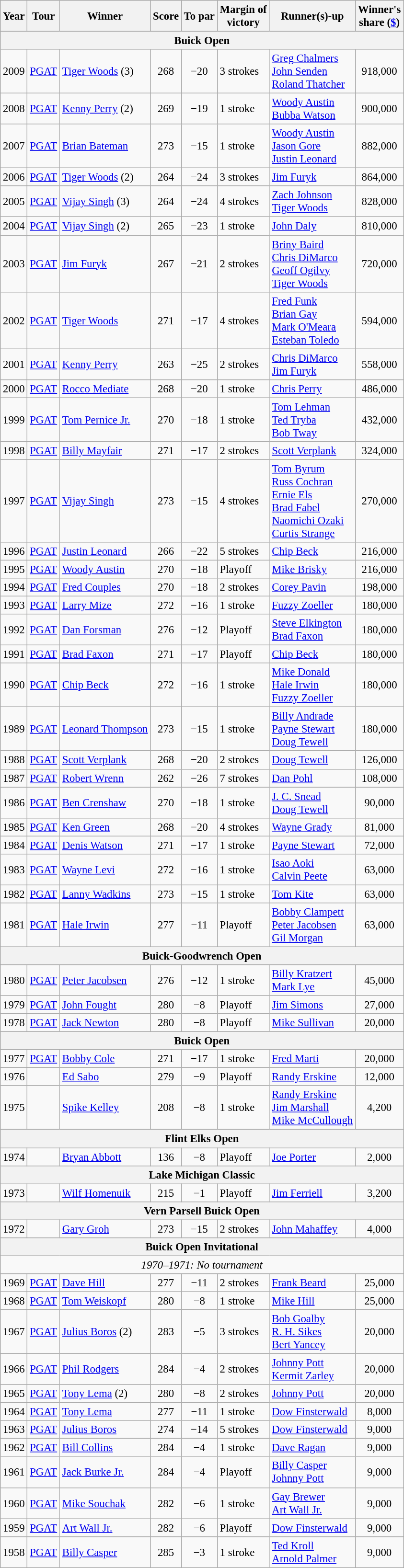<table class=wikitable style="font-size:95%">
<tr>
<th>Year</th>
<th>Tour</th>
<th>Winner</th>
<th>Score</th>
<th>To par</th>
<th>Margin of<br>victory</th>
<th>Runner(s)-up</th>
<th>Winner's<br>share (<a href='#'>$</a>)</th>
</tr>
<tr>
<th colspan=8>Buick Open</th>
</tr>
<tr>
<td>2009</td>
<td><a href='#'>PGAT</a></td>
<td> <a href='#'>Tiger Woods</a> (3)</td>
<td align=center>268</td>
<td align=center>−20</td>
<td>3 strokes</td>
<td> <a href='#'>Greg Chalmers</a><br> <a href='#'>John Senden</a><br> <a href='#'>Roland Thatcher</a></td>
<td align=center>918,000</td>
</tr>
<tr>
<td>2008</td>
<td><a href='#'>PGAT</a></td>
<td> <a href='#'>Kenny Perry</a> (2)</td>
<td align=center>269</td>
<td align=center>−19</td>
<td>1 stroke</td>
<td> <a href='#'>Woody Austin</a><br> <a href='#'>Bubba Watson</a></td>
<td align=center>900,000</td>
</tr>
<tr>
<td>2007</td>
<td><a href='#'>PGAT</a></td>
<td> <a href='#'>Brian Bateman</a></td>
<td align=center>273</td>
<td align=center>−15</td>
<td>1 stroke</td>
<td> <a href='#'>Woody Austin</a><br> <a href='#'>Jason Gore</a><br> <a href='#'>Justin Leonard</a></td>
<td align=center>882,000</td>
</tr>
<tr>
<td>2006</td>
<td><a href='#'>PGAT</a></td>
<td> <a href='#'>Tiger Woods</a> (2)</td>
<td align=center>264</td>
<td align=center>−24</td>
<td>3 strokes</td>
<td> <a href='#'>Jim Furyk</a></td>
<td align=center>864,000</td>
</tr>
<tr>
<td>2005</td>
<td><a href='#'>PGAT</a></td>
<td> <a href='#'>Vijay Singh</a> (3)</td>
<td align=center>264</td>
<td align=center>−24</td>
<td>4 strokes</td>
<td> <a href='#'>Zach Johnson</a><br> <a href='#'>Tiger Woods</a></td>
<td align=center>828,000</td>
</tr>
<tr>
<td>2004</td>
<td><a href='#'>PGAT</a></td>
<td> <a href='#'>Vijay Singh</a> (2)</td>
<td align=center>265</td>
<td align=center>−23</td>
<td>1 stroke</td>
<td> <a href='#'>John Daly</a></td>
<td align=center>810,000</td>
</tr>
<tr>
<td>2003</td>
<td><a href='#'>PGAT</a></td>
<td> <a href='#'>Jim Furyk</a></td>
<td align=center>267</td>
<td align=center>−21</td>
<td>2 strokes</td>
<td> <a href='#'>Briny Baird</a><br> <a href='#'>Chris DiMarco</a><br> <a href='#'>Geoff Ogilvy</a><br> <a href='#'>Tiger Woods</a></td>
<td align=center>720,000</td>
</tr>
<tr>
<td>2002</td>
<td><a href='#'>PGAT</a></td>
<td> <a href='#'>Tiger Woods</a></td>
<td align=center>271</td>
<td align=center>−17</td>
<td>4 strokes</td>
<td> <a href='#'>Fred Funk</a><br> <a href='#'>Brian Gay</a><br> <a href='#'>Mark O'Meara</a><br> <a href='#'>Esteban Toledo</a></td>
<td align=center>594,000</td>
</tr>
<tr>
<td>2001</td>
<td><a href='#'>PGAT</a></td>
<td> <a href='#'>Kenny Perry</a></td>
<td align=center>263</td>
<td align=center>−25</td>
<td>2 strokes</td>
<td> <a href='#'>Chris DiMarco</a><br> <a href='#'>Jim Furyk</a></td>
<td align=center>558,000</td>
</tr>
<tr>
<td>2000</td>
<td><a href='#'>PGAT</a></td>
<td> <a href='#'>Rocco Mediate</a></td>
<td align=center>268</td>
<td align=center>−20</td>
<td>1 stroke</td>
<td> <a href='#'>Chris Perry</a></td>
<td align=center>486,000</td>
</tr>
<tr>
<td>1999</td>
<td><a href='#'>PGAT</a></td>
<td> <a href='#'>Tom Pernice Jr.</a></td>
<td align=center>270</td>
<td align=center>−18</td>
<td>1 stroke</td>
<td> <a href='#'>Tom Lehman</a><br> <a href='#'>Ted Tryba</a><br> <a href='#'>Bob Tway</a></td>
<td align=center>432,000</td>
</tr>
<tr>
<td>1998</td>
<td><a href='#'>PGAT</a></td>
<td> <a href='#'>Billy Mayfair</a></td>
<td align=center>271</td>
<td align=center>−17</td>
<td>2 strokes</td>
<td> <a href='#'>Scott Verplank</a></td>
<td align=center>324,000</td>
</tr>
<tr>
<td>1997</td>
<td><a href='#'>PGAT</a></td>
<td> <a href='#'>Vijay Singh</a></td>
<td align=center>273</td>
<td align=center>−15</td>
<td>4 strokes</td>
<td> <a href='#'>Tom Byrum</a><br> <a href='#'>Russ Cochran</a><br> <a href='#'>Ernie Els</a><br> <a href='#'>Brad Fabel</a><br> <a href='#'>Naomichi Ozaki</a><br> <a href='#'>Curtis Strange</a></td>
<td align=center>270,000</td>
</tr>
<tr>
<td>1996</td>
<td><a href='#'>PGAT</a></td>
<td> <a href='#'>Justin Leonard</a></td>
<td align=center>266</td>
<td align=center>−22</td>
<td>5 strokes</td>
<td> <a href='#'>Chip Beck</a></td>
<td align=center>216,000</td>
</tr>
<tr>
<td>1995</td>
<td><a href='#'>PGAT</a></td>
<td> <a href='#'>Woody Austin</a></td>
<td align=center>270</td>
<td align=center>−18</td>
<td>Playoff</td>
<td> <a href='#'>Mike Brisky</a></td>
<td align=center>216,000</td>
</tr>
<tr>
<td>1994</td>
<td><a href='#'>PGAT</a></td>
<td> <a href='#'>Fred Couples</a></td>
<td align=center>270</td>
<td align=center>−18</td>
<td>2 strokes</td>
<td> <a href='#'>Corey Pavin</a></td>
<td align=center>198,000</td>
</tr>
<tr>
<td>1993</td>
<td><a href='#'>PGAT</a></td>
<td> <a href='#'>Larry Mize</a></td>
<td align=center>272</td>
<td align=center>−16</td>
<td>1 stroke</td>
<td> <a href='#'>Fuzzy Zoeller</a></td>
<td align=center>180,000</td>
</tr>
<tr>
<td>1992</td>
<td><a href='#'>PGAT</a></td>
<td> <a href='#'>Dan Forsman</a></td>
<td align=center>276</td>
<td align=center>−12</td>
<td>Playoff</td>
<td> <a href='#'>Steve Elkington</a><br> <a href='#'>Brad Faxon</a></td>
<td align=center>180,000</td>
</tr>
<tr>
<td>1991</td>
<td><a href='#'>PGAT</a></td>
<td> <a href='#'>Brad Faxon</a></td>
<td align=center>271</td>
<td align=center>−17</td>
<td>Playoff</td>
<td> <a href='#'>Chip Beck</a></td>
<td align=center>180,000</td>
</tr>
<tr>
<td>1990</td>
<td><a href='#'>PGAT</a></td>
<td> <a href='#'>Chip Beck</a></td>
<td align=center>272</td>
<td align=center>−16</td>
<td>1 stroke</td>
<td> <a href='#'>Mike Donald</a><br> <a href='#'>Hale Irwin</a><br> <a href='#'>Fuzzy Zoeller</a></td>
<td align=center>180,000</td>
</tr>
<tr>
<td>1989</td>
<td><a href='#'>PGAT</a></td>
<td> <a href='#'>Leonard Thompson</a></td>
<td align=center>273</td>
<td align=center>−15</td>
<td>1 stroke</td>
<td> <a href='#'>Billy Andrade</a><br> <a href='#'>Payne Stewart</a><br> <a href='#'>Doug Tewell</a></td>
<td align=center>180,000</td>
</tr>
<tr>
<td>1988</td>
<td><a href='#'>PGAT</a></td>
<td> <a href='#'>Scott Verplank</a></td>
<td align=center>268</td>
<td align=center>−20</td>
<td>2 strokes</td>
<td> <a href='#'>Doug Tewell</a></td>
<td align=center>126,000</td>
</tr>
<tr>
<td>1987</td>
<td><a href='#'>PGAT</a></td>
<td> <a href='#'>Robert Wrenn</a></td>
<td align=center>262</td>
<td align=center>−26</td>
<td>7 strokes</td>
<td> <a href='#'>Dan Pohl</a></td>
<td align=center>108,000</td>
</tr>
<tr>
<td>1986</td>
<td><a href='#'>PGAT</a></td>
<td> <a href='#'>Ben Crenshaw</a></td>
<td align=center>270</td>
<td align=center>−18</td>
<td>1 stroke</td>
<td> <a href='#'>J. C. Snead</a><br> <a href='#'>Doug Tewell</a></td>
<td align=center>90,000</td>
</tr>
<tr>
<td>1985</td>
<td><a href='#'>PGAT</a></td>
<td> <a href='#'>Ken Green</a></td>
<td align=center>268</td>
<td align=center>−20</td>
<td>4 strokes</td>
<td> <a href='#'>Wayne Grady</a></td>
<td align=center>81,000</td>
</tr>
<tr>
<td>1984</td>
<td><a href='#'>PGAT</a></td>
<td> <a href='#'>Denis Watson</a></td>
<td align=center>271</td>
<td align=center>−17</td>
<td>1 stroke</td>
<td> <a href='#'>Payne Stewart</a></td>
<td align=center>72,000</td>
</tr>
<tr>
<td>1983</td>
<td><a href='#'>PGAT</a></td>
<td> <a href='#'>Wayne Levi</a></td>
<td align=center>272</td>
<td align=center>−16</td>
<td>1 stroke</td>
<td> <a href='#'>Isao Aoki</a><br> <a href='#'>Calvin Peete</a></td>
<td align=center>63,000</td>
</tr>
<tr>
<td>1982</td>
<td><a href='#'>PGAT</a></td>
<td> <a href='#'>Lanny Wadkins</a></td>
<td align=center>273</td>
<td align=center>−15</td>
<td>1 stroke</td>
<td> <a href='#'>Tom Kite</a></td>
<td align=center>63,000</td>
</tr>
<tr>
<td>1981</td>
<td><a href='#'>PGAT</a></td>
<td> <a href='#'>Hale Irwin</a></td>
<td align=center>277</td>
<td align=center>−11</td>
<td>Playoff</td>
<td> <a href='#'>Bobby Clampett</a><br> <a href='#'>Peter Jacobsen</a><br> <a href='#'>Gil Morgan</a></td>
<td align=center>63,000</td>
</tr>
<tr>
<th colspan=8>Buick-Goodwrench Open</th>
</tr>
<tr>
<td>1980</td>
<td><a href='#'>PGAT</a></td>
<td> <a href='#'>Peter Jacobsen</a></td>
<td align=center>276</td>
<td align=center>−12</td>
<td>1 stroke</td>
<td> <a href='#'>Billy Kratzert</a><br> <a href='#'>Mark Lye</a></td>
<td align=center>45,000</td>
</tr>
<tr>
<td>1979</td>
<td><a href='#'>PGAT</a></td>
<td> <a href='#'>John Fought</a></td>
<td align=center>280</td>
<td align=center>−8</td>
<td>Playoff</td>
<td> <a href='#'>Jim Simons</a></td>
<td align=center>27,000</td>
</tr>
<tr>
<td>1978</td>
<td><a href='#'>PGAT</a></td>
<td> <a href='#'>Jack Newton</a></td>
<td align=center>280</td>
<td align=center>−8</td>
<td>Playoff</td>
<td> <a href='#'>Mike Sullivan</a></td>
<td align=center>20,000</td>
</tr>
<tr>
<th colspan=8>Buick Open</th>
</tr>
<tr>
<td>1977</td>
<td><a href='#'>PGAT</a></td>
<td> <a href='#'>Bobby Cole</a></td>
<td align=center>271</td>
<td align=center>−17</td>
<td>1 stroke</td>
<td> <a href='#'>Fred Marti</a></td>
<td align=center>20,000</td>
</tr>
<tr>
<td>1976</td>
<td></td>
<td> <a href='#'>Ed Sabo</a></td>
<td align=center>279</td>
<td align=center>−9</td>
<td>Playoff</td>
<td> <a href='#'>Randy Erskine</a></td>
<td align=center>12,000</td>
</tr>
<tr>
<td>1975</td>
<td></td>
<td> <a href='#'>Spike Kelley</a></td>
<td align=center>208</td>
<td align=center>−8</td>
<td>1 stroke</td>
<td> <a href='#'>Randy Erskine</a><br> <a href='#'>Jim Marshall</a><br> <a href='#'>Mike McCullough</a></td>
<td align=center>4,200</td>
</tr>
<tr>
<th colspan=8>Flint Elks Open</th>
</tr>
<tr>
<td>1974</td>
<td></td>
<td> <a href='#'>Bryan Abbott</a></td>
<td align=center>136</td>
<td align=center>−8</td>
<td>Playoff</td>
<td> <a href='#'>Joe Porter</a></td>
<td align=center>2,000</td>
</tr>
<tr>
<th colspan=8>Lake Michigan Classic</th>
</tr>
<tr>
<td>1973</td>
<td></td>
<td> <a href='#'>Wilf Homenuik</a></td>
<td align=center>215</td>
<td align=center>−1</td>
<td>Playoff</td>
<td> <a href='#'>Jim Ferriell</a></td>
<td align=center>3,200</td>
</tr>
<tr>
<th colspan=8>Vern Parsell Buick Open</th>
</tr>
<tr>
<td>1972</td>
<td></td>
<td> <a href='#'>Gary Groh</a></td>
<td align=center>273</td>
<td align=center>−15</td>
<td>2 strokes</td>
<td> <a href='#'>John Mahaffey</a></td>
<td align=center>4,000</td>
</tr>
<tr>
<th colspan=8>Buick Open Invitational</th>
</tr>
<tr>
<td colspan=8 align=center><em>1970–1971: No tournament</em></td>
</tr>
<tr>
<td>1969</td>
<td><a href='#'>PGAT</a></td>
<td> <a href='#'>Dave Hill</a></td>
<td align=center>277</td>
<td align=center>−11</td>
<td>2 strokes</td>
<td> <a href='#'>Frank Beard</a></td>
<td align=center>25,000</td>
</tr>
<tr>
<td>1968</td>
<td><a href='#'>PGAT</a></td>
<td> <a href='#'>Tom Weiskopf</a></td>
<td align=center>280</td>
<td align=center>−8</td>
<td>1 stroke</td>
<td> <a href='#'>Mike Hill</a></td>
<td align=center>25,000</td>
</tr>
<tr>
<td>1967</td>
<td><a href='#'>PGAT</a></td>
<td> <a href='#'>Julius Boros</a> (2)</td>
<td align=center>283</td>
<td align=center>−5</td>
<td>3 strokes</td>
<td> <a href='#'>Bob Goalby</a><br> <a href='#'>R. H. Sikes</a><br> <a href='#'>Bert Yancey</a></td>
<td align=center>20,000</td>
</tr>
<tr>
<td>1966</td>
<td><a href='#'>PGAT</a></td>
<td> <a href='#'>Phil Rodgers</a></td>
<td align=center>284</td>
<td align=center>−4</td>
<td>2 strokes</td>
<td> <a href='#'>Johnny Pott</a><br> <a href='#'>Kermit Zarley</a></td>
<td align=center>20,000</td>
</tr>
<tr>
<td>1965</td>
<td><a href='#'>PGAT</a></td>
<td> <a href='#'>Tony Lema</a> (2)</td>
<td align=center>280</td>
<td align=center>−8</td>
<td>2 strokes</td>
<td> <a href='#'>Johnny Pott</a></td>
<td align=center>20,000</td>
</tr>
<tr>
<td>1964</td>
<td><a href='#'>PGAT</a></td>
<td> <a href='#'>Tony Lema</a></td>
<td align=center>277</td>
<td align=center>−11</td>
<td>1 stroke</td>
<td> <a href='#'>Dow Finsterwald</a></td>
<td align=center>8,000</td>
</tr>
<tr>
<td>1963</td>
<td><a href='#'>PGAT</a></td>
<td> <a href='#'>Julius Boros</a></td>
<td align=center>274</td>
<td align=center>−14</td>
<td>5 strokes</td>
<td> <a href='#'>Dow Finsterwald</a></td>
<td align=center>9,000</td>
</tr>
<tr>
<td>1962</td>
<td><a href='#'>PGAT</a></td>
<td> <a href='#'>Bill Collins</a></td>
<td align=center>284</td>
<td align=center>−4</td>
<td>1 stroke</td>
<td> <a href='#'>Dave Ragan</a></td>
<td align=center>9,000</td>
</tr>
<tr>
<td>1961</td>
<td><a href='#'>PGAT</a></td>
<td> <a href='#'>Jack Burke Jr.</a></td>
<td align=center>284</td>
<td align=center>−4</td>
<td>Playoff</td>
<td> <a href='#'>Billy Casper</a><br> <a href='#'>Johnny Pott</a></td>
<td align=center>9,000</td>
</tr>
<tr>
<td>1960</td>
<td><a href='#'>PGAT</a></td>
<td> <a href='#'>Mike Souchak</a></td>
<td align=center>282</td>
<td align=center>−6</td>
<td>1 stroke</td>
<td> <a href='#'>Gay Brewer</a><br> <a href='#'>Art Wall Jr.</a></td>
<td align=center>9,000</td>
</tr>
<tr>
<td>1959</td>
<td><a href='#'>PGAT</a></td>
<td> <a href='#'>Art Wall Jr.</a></td>
<td align=center>282</td>
<td align=center>−6</td>
<td>Playoff</td>
<td> <a href='#'>Dow Finsterwald</a></td>
<td align=center>9,000</td>
</tr>
<tr>
<td>1958</td>
<td><a href='#'>PGAT</a></td>
<td> <a href='#'>Billy Casper</a></td>
<td align=center>285</td>
<td align=center>−3</td>
<td>1 stroke</td>
<td> <a href='#'>Ted Kroll</a><br> <a href='#'>Arnold Palmer</a></td>
<td align=center>9,000</td>
</tr>
</table>
